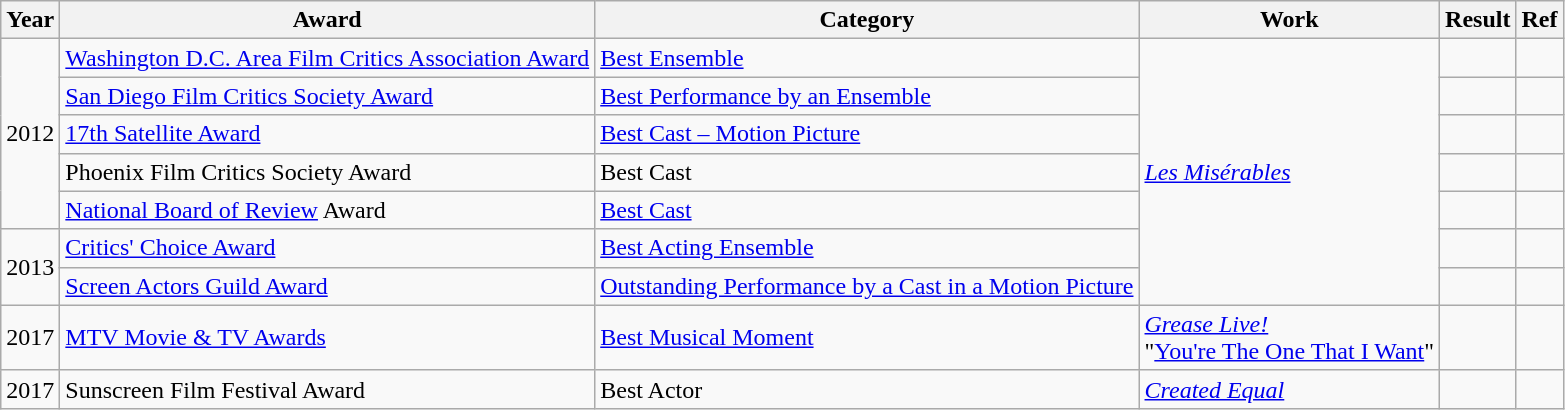<table class="wikitable plainrowheaders sortable">
<tr>
<th>Year</th>
<th>Award</th>
<th>Category</th>
<th>Work</th>
<th>Result</th>
<th>Ref</th>
</tr>
<tr>
<td rowspan="5">2012</td>
<td><a href='#'>Washington D.C. Area Film Critics Association Award</a></td>
<td><a href='#'>Best Ensemble</a></td>
<td rowspan="7"><em><a href='#'>Les Misérables</a></em></td>
<td></td>
<td></td>
</tr>
<tr>
<td><a href='#'>San Diego Film Critics Society Award</a></td>
<td><a href='#'>Best Performance by an Ensemble</a></td>
<td></td>
<td></td>
</tr>
<tr>
<td><a href='#'>17th Satellite Award</a></td>
<td><a href='#'>Best Cast – Motion Picture</a></td>
<td></td>
<td></td>
</tr>
<tr>
<td>Phoenix Film Critics Society Award</td>
<td>Best Cast</td>
<td></td>
<td></td>
</tr>
<tr>
<td><a href='#'>National Board of Review</a> Award</td>
<td><a href='#'>Best Cast</a></td>
<td></td>
<td></td>
</tr>
<tr>
<td rowspan="2">2013</td>
<td><a href='#'>Critics' Choice Award</a></td>
<td><a href='#'>Best Acting Ensemble</a></td>
<td></td>
<td></td>
</tr>
<tr>
<td><a href='#'>Screen Actors Guild Award</a></td>
<td><a href='#'>Outstanding Performance by a Cast in a Motion Picture</a></td>
<td></td>
<td></td>
</tr>
<tr>
<td>2017</td>
<td><a href='#'>MTV Movie & TV Awards</a></td>
<td><a href='#'>Best Musical Moment</a></td>
<td><em><a href='#'>Grease Live!</a></em><br>"<a href='#'>You're The One That I Want</a>"</td>
<td></td>
<td></td>
</tr>
<tr>
<td>2017</td>
<td>Sunscreen Film Festival Award</td>
<td>Best Actor</td>
<td><em><a href='#'>Created Equal</a></em></td>
<td></td>
<td></td>
</tr>
</table>
